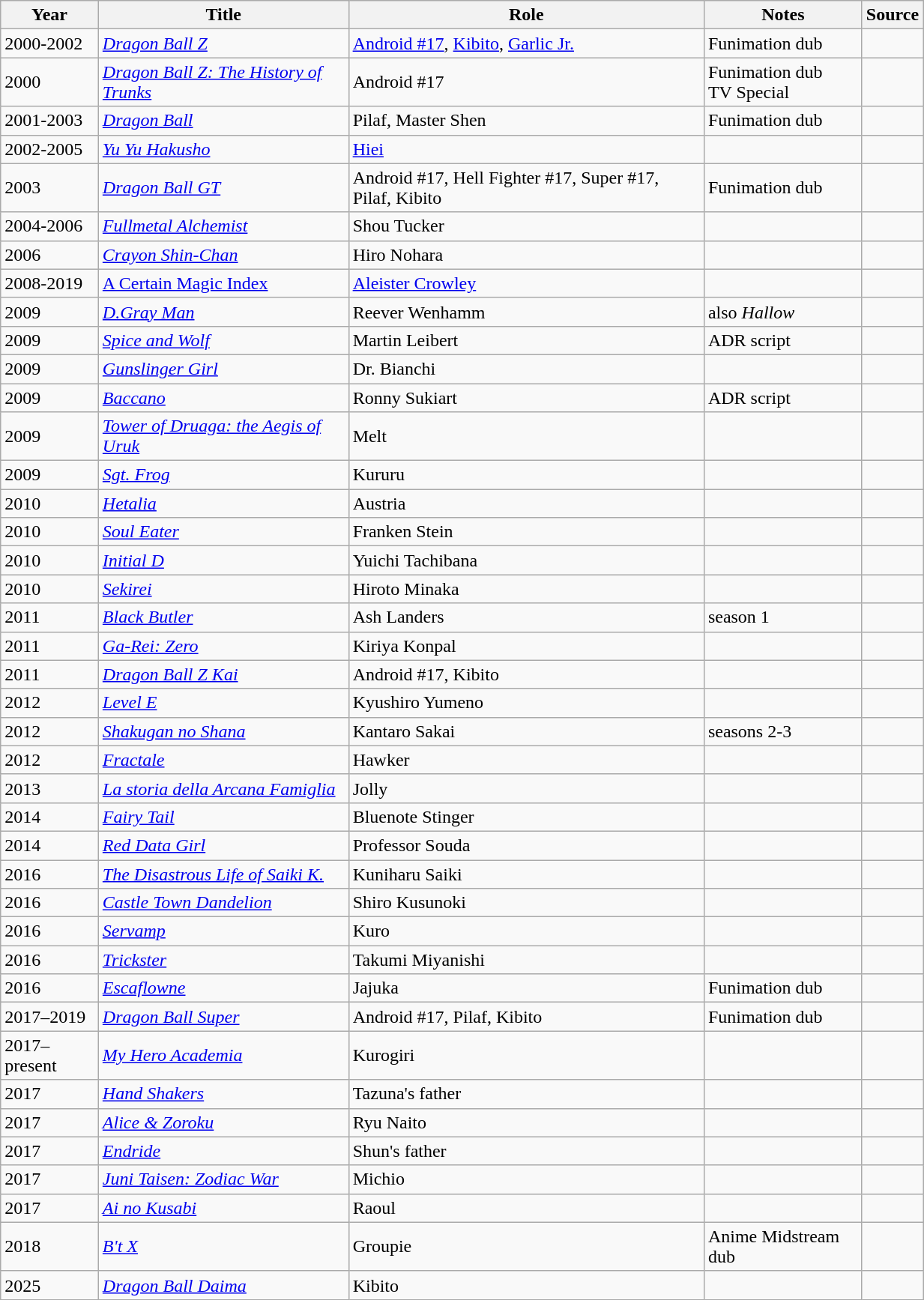<table class="wikitable sortable plainrowheaders" style="width:65%;">
<tr>
<th>Year</th>
<th>Title</th>
<th>Role</th>
<th class="unsortable">Notes</th>
<th class="unsortable">Source</th>
</tr>
<tr>
<td>2000-2002</td>
<td><em><a href='#'>Dragon Ball Z</a></em></td>
<td><a href='#'>Android #17</a>, <a href='#'>Kibito</a>, <a href='#'>Garlic Jr.</a> </td>
<td>Funimation dub</td>
<td></td>
</tr>
<tr>
<td>2000</td>
<td><em><a href='#'>Dragon Ball Z: The History of Trunks</a></em></td>
<td>Android #17</td>
<td>Funimation dub<br>TV Special</td>
<td></td>
</tr>
<tr>
<td>2001-2003</td>
<td><em><a href='#'>Dragon Ball</a></em></td>
<td>Pilaf, Master Shen</td>
<td>Funimation dub</td>
<td></td>
</tr>
<tr>
<td>2002-2005</td>
<td><em><a href='#'>Yu Yu Hakusho</a></em></td>
<td><a href='#'>Hiei</a></td>
<td></td>
<td></td>
</tr>
<tr>
<td>2003</td>
<td><em><a href='#'>Dragon Ball GT</a></em></td>
<td>Android #17, Hell Fighter #17, Super #17, Pilaf, Kibito</td>
<td>Funimation dub</td>
<td></td>
</tr>
<tr>
<td>2004-2006</td>
<td><em><a href='#'>Fullmetal Alchemist</a></em></td>
<td>Shou Tucker</td>
<td></td>
<td></td>
</tr>
<tr>
<td>2006</td>
<td><em><a href='#'>Crayon Shin-Chan</a></em></td>
<td>Hiro Nohara</td>
<td></td>
<td></td>
</tr>
<tr>
<td>2008-2019</td>
<td><a href='#'>A Certain Magic Index</a></td>
<td><a href='#'>Aleister Crowley</a></td>
<td></td>
<td></td>
</tr>
<tr>
<td>2009</td>
<td><em><a href='#'>D.Gray Man</a></em></td>
<td>Reever Wenhamm</td>
<td>also <em>Hallow</em></td>
<td></td>
</tr>
<tr>
<td>2009</td>
<td><em><a href='#'>Spice and Wolf</a></em></td>
<td>Martin Leibert</td>
<td>ADR script</td>
<td></td>
</tr>
<tr>
<td>2009</td>
<td><em><a href='#'>Gunslinger Girl</a></em></td>
<td>Dr. Bianchi</td>
<td></td>
<td></td>
</tr>
<tr>
<td>2009</td>
<td><em><a href='#'>Baccano</a></em></td>
<td>Ronny Sukiart</td>
<td>ADR script</td>
<td></td>
</tr>
<tr>
<td>2009</td>
<td><em><a href='#'>Tower of Druaga: the Aegis of Uruk</a></em></td>
<td>Melt</td>
<td></td>
<td></td>
</tr>
<tr>
<td>2009</td>
<td><em><a href='#'>Sgt. Frog</a></em></td>
<td>Kururu</td>
<td></td>
<td></td>
</tr>
<tr>
<td>2010</td>
<td><em><a href='#'>Hetalia</a></em></td>
<td>Austria</td>
<td></td>
<td></td>
</tr>
<tr>
<td>2010</td>
<td><em><a href='#'>Soul Eater</a></em></td>
<td>Franken Stein</td>
<td></td>
<td></td>
</tr>
<tr>
<td>2010</td>
<td><em><a href='#'>Initial D</a></em></td>
<td>Yuichi Tachibana</td>
<td></td>
<td></td>
</tr>
<tr>
<td>2010</td>
<td><em><a href='#'>Sekirei</a></em></td>
<td>Hiroto Minaka</td>
<td></td>
<td></td>
</tr>
<tr>
<td>2011</td>
<td><em><a href='#'>Black Butler</a></em></td>
<td>Ash Landers</td>
<td>season 1</td>
<td></td>
</tr>
<tr>
<td>2011</td>
<td><em><a href='#'>Ga-Rei: Zero</a></em></td>
<td>Kiriya Konpal</td>
<td></td>
<td></td>
</tr>
<tr>
<td>2011</td>
<td><em><a href='#'>Dragon Ball Z Kai</a></em></td>
<td>Android #17, Kibito</td>
<td></td>
<td></td>
</tr>
<tr>
<td>2012</td>
<td><em><a href='#'>Level E</a></em></td>
<td>Kyushiro Yumeno</td>
<td></td>
<td></td>
</tr>
<tr>
<td>2012</td>
<td><em><a href='#'>Shakugan no Shana</a></em></td>
<td>Kantaro Sakai</td>
<td>seasons 2-3</td>
<td></td>
</tr>
<tr>
<td>2012</td>
<td><em><a href='#'>Fractale</a></em></td>
<td>Hawker</td>
<td></td>
<td></td>
</tr>
<tr>
<td>2013</td>
<td><em><a href='#'>La storia della Arcana Famiglia</a></em></td>
<td>Jolly</td>
<td></td>
<td></td>
</tr>
<tr>
<td>2014</td>
<td><em><a href='#'>Fairy Tail</a></em></td>
<td>Bluenote Stinger</td>
<td></td>
<td></td>
</tr>
<tr>
<td>2014</td>
<td><em><a href='#'>Red Data Girl</a></em></td>
<td>Professor Souda</td>
<td></td>
<td></td>
</tr>
<tr>
<td>2016</td>
<td><em><a href='#'>The Disastrous Life of Saiki K.</a></em></td>
<td>Kuniharu Saiki</td>
<td></td>
<td></td>
</tr>
<tr>
<td>2016</td>
<td><em><a href='#'>Castle Town Dandelion</a></em></td>
<td>Shiro Kusunoki</td>
<td></td>
<td></td>
</tr>
<tr>
<td>2016</td>
<td><em><a href='#'>Servamp</a></em></td>
<td>Kuro</td>
<td></td>
<td></td>
</tr>
<tr>
<td>2016</td>
<td><em><a href='#'>Trickster</a></em></td>
<td>Takumi Miyanishi</td>
<td></td>
<td></td>
</tr>
<tr>
<td>2016</td>
<td><em><a href='#'>Escaflowne</a></em></td>
<td>Jajuka</td>
<td>Funimation dub</td>
<td></td>
</tr>
<tr>
<td>2017–2019</td>
<td><em><a href='#'>Dragon Ball Super</a></em></td>
<td>Android #17, Pilaf, Kibito</td>
<td>Funimation dub</td>
<td></td>
</tr>
<tr>
<td>2017–present</td>
<td><em><a href='#'>My Hero Academia</a></em></td>
<td>Kurogiri</td>
<td></td>
<td></td>
</tr>
<tr>
<td>2017</td>
<td><em><a href='#'>Hand Shakers</a></em></td>
<td>Tazuna's father</td>
<td></td>
<td></td>
</tr>
<tr>
<td>2017</td>
<td><em><a href='#'>Alice & Zoroku</a></em></td>
<td>Ryu Naito</td>
<td></td>
<td></td>
</tr>
<tr>
<td>2017</td>
<td><em><a href='#'>Endride</a></em></td>
<td>Shun's father</td>
<td></td>
<td></td>
</tr>
<tr>
<td>2017</td>
<td><em><a href='#'>Juni Taisen: Zodiac War</a></em></td>
<td>Michio</td>
<td></td>
<td></td>
</tr>
<tr>
<td>2017</td>
<td><em><a href='#'>Ai no Kusabi</a></em></td>
<td>Raoul</td>
<td></td>
<td></td>
</tr>
<tr>
<td>2018</td>
<td><em><a href='#'>B't X</a></em></td>
<td>Groupie</td>
<td>Anime Midstream dub</td>
<td></td>
</tr>
<tr>
<td>2025</td>
<td><em><a href='#'>Dragon Ball Daima</a></em></td>
<td>Kibito</td>
<td></td>
<td></td>
</tr>
</table>
